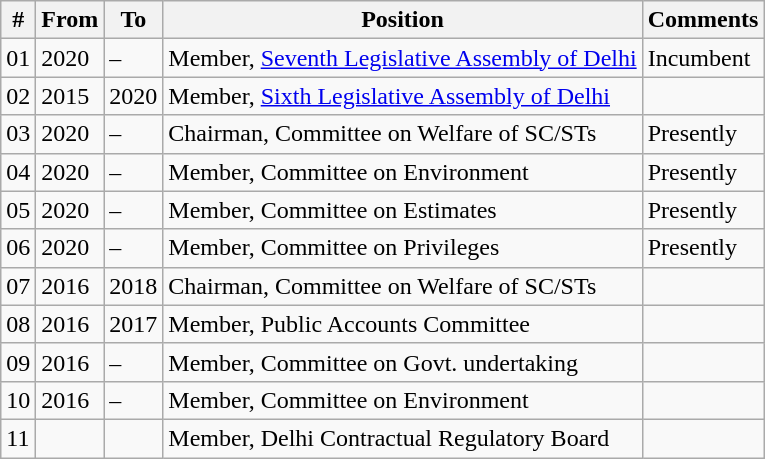<table class="wikitable sortable">
<tr>
<th>#</th>
<th>From</th>
<th>To</th>
<th>Position</th>
<th>Comments</th>
</tr>
<tr>
<td>01</td>
<td>2020</td>
<td>–</td>
<td>Member, <a href='#'>Seventh Legislative Assembly of Delhi</a></td>
<td>Incumbent</td>
</tr>
<tr>
<td>02</td>
<td>2015</td>
<td>2020</td>
<td>Member, <a href='#'>Sixth Legislative Assembly of Delhi</a></td>
<td></td>
</tr>
<tr>
<td>03</td>
<td>2020</td>
<td>–</td>
<td>Chairman, Committee on Welfare of SC/STs</td>
<td>Presently</td>
</tr>
<tr>
<td>04</td>
<td>2020</td>
<td>–</td>
<td>Member, Committee on Environment</td>
<td>Presently</td>
</tr>
<tr>
<td>05</td>
<td>2020</td>
<td>–</td>
<td>Member, Committee on Estimates</td>
<td>Presently</td>
</tr>
<tr>
<td>06</td>
<td>2020</td>
<td>–</td>
<td>Member, Committee on Privileges</td>
<td>Presently</td>
</tr>
<tr>
<td>07</td>
<td>2016</td>
<td>2018</td>
<td>Chairman, Committee on Welfare of SC/STs</td>
<td></td>
</tr>
<tr>
<td>08</td>
<td>2016</td>
<td>2017</td>
<td>Member, Public Accounts Committee</td>
<td></td>
</tr>
<tr>
<td>09</td>
<td>2016</td>
<td>–</td>
<td>Member, Committee on Govt. undertaking</td>
<td></td>
</tr>
<tr>
<td>10</td>
<td>2016</td>
<td>–</td>
<td>Member, Committee on Environment</td>
<td></td>
</tr>
<tr>
<td>11</td>
<td></td>
<td></td>
<td>Member, Delhi Contractual Regulatory Board</td>
<td></td>
</tr>
</table>
